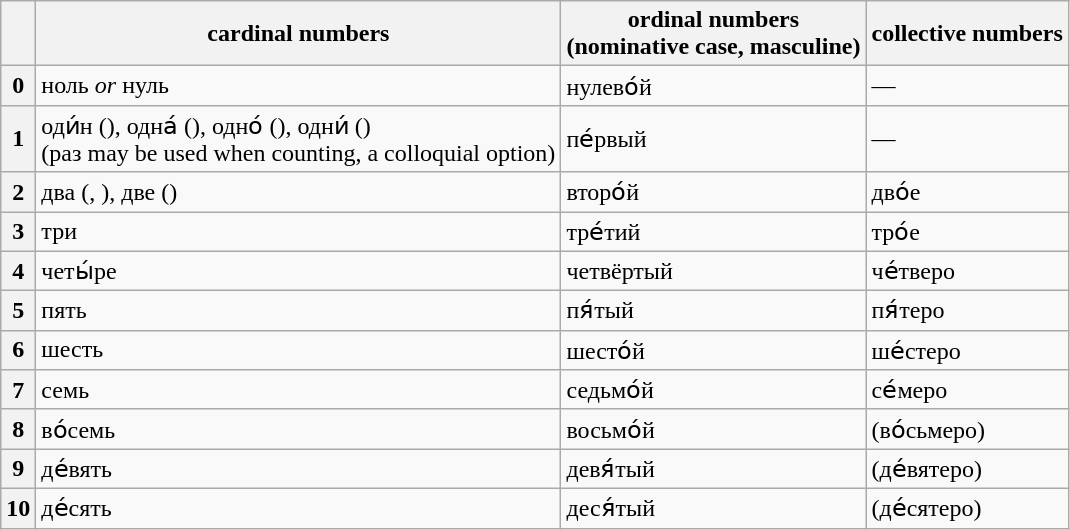<table class="wikitable">
<tr>
<th></th>
<th>cardinal numbers</th>
<th>ordinal numbers<br>(nominative case, masculine)</th>
<th>collective numbers</th>
</tr>
<tr>
<th>0</th>
<td>ноль <em>or</em> нуль</td>
<td>нулево́й</td>
<td>—</td>
</tr>
<tr>
<th>1</th>
<td>оди́н (), одна́ (), одно́ (), одни́ ()<br>(раз may be used when counting, a colloquial option)</td>
<td>пе́рвый</td>
<td>—</td>
</tr>
<tr>
<th>2</th>
<td>два (, ), две ()</td>
<td>второ́й</td>
<td>дво́е</td>
</tr>
<tr>
<th>3</th>
<td>три</td>
<td>тре́тий</td>
<td>тро́е</td>
</tr>
<tr>
<th>4</th>
<td>четы́ре</td>
<td>четвёртый</td>
<td>че́тверо</td>
</tr>
<tr>
<th>5</th>
<td>пять</td>
<td>пя́тый</td>
<td>пя́теро</td>
</tr>
<tr>
<th>6</th>
<td>шесть</td>
<td>шесто́й</td>
<td>ше́стеро</td>
</tr>
<tr>
<th>7</th>
<td>семь</td>
<td>седьмо́й</td>
<td>се́меро</td>
</tr>
<tr>
<th>8</th>
<td>во́семь</td>
<td>восьмо́й</td>
<td>(во́сьмеро)</td>
</tr>
<tr>
<th>9</th>
<td>де́вять</td>
<td>девя́тый</td>
<td>(де́вятеро)</td>
</tr>
<tr>
<th>10</th>
<td>де́сять</td>
<td>деся́тый</td>
<td>(де́сятеро)</td>
</tr>
</table>
